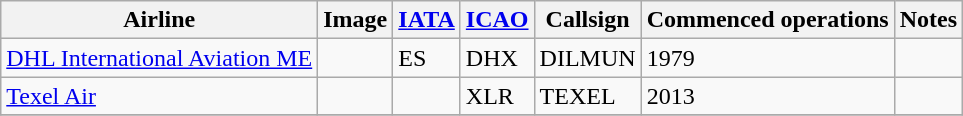<table class="wikitable sortable">
<tr valign="middle">
<th>Airline</th>
<th>Image</th>
<th><a href='#'>IATA</a></th>
<th><a href='#'>ICAO</a></th>
<th>Callsign</th>
<th>Commenced operations</th>
<th>Notes</th>
</tr>
<tr>
<td><a href='#'>DHL International Aviation ME</a></td>
<td></td>
<td>ES</td>
<td>DHX</td>
<td>DILMUN</td>
<td>1979</td>
<td></td>
</tr>
<tr>
<td><a href='#'>Texel Air</a></td>
<td></td>
<td></td>
<td>XLR</td>
<td>TEXEL</td>
<td>2013</td>
<td></td>
</tr>
<tr>
</tr>
</table>
